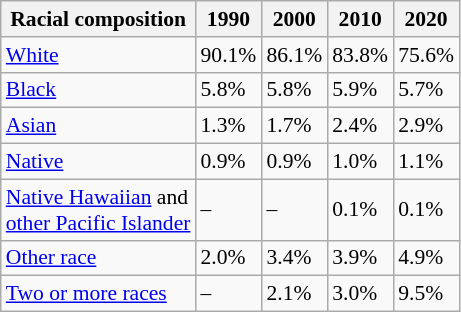<table class="wikitable sortable" style="font-size: 90%;">
<tr>
<th>Racial composition</th>
<th>1990</th>
<th>2000</th>
<th>2010</th>
<th>2020</th>
</tr>
<tr>
<td><a href='#'>White</a></td>
<td>90.1%</td>
<td>86.1%</td>
<td>83.8%</td>
<td>75.6%</td>
</tr>
<tr>
<td><a href='#'>Black</a></td>
<td>5.8%</td>
<td>5.8%</td>
<td>5.9%</td>
<td>5.7%</td>
</tr>
<tr>
<td><a href='#'>Asian</a></td>
<td>1.3%</td>
<td>1.7%</td>
<td>2.4%</td>
<td>2.9%</td>
</tr>
<tr>
<td><a href='#'>Native</a></td>
<td>0.9%</td>
<td>0.9%</td>
<td>1.0%</td>
<td>1.1%</td>
</tr>
<tr>
<td><a href='#'>Native Hawaiian</a> and<br><a href='#'>other Pacific Islander</a></td>
<td>–</td>
<td>–</td>
<td>0.1%</td>
<td>0.1%</td>
</tr>
<tr>
<td><a href='#'>Other race</a></td>
<td>2.0%</td>
<td>3.4%</td>
<td>3.9%</td>
<td>4.9%</td>
</tr>
<tr>
<td><a href='#'>Two or more races</a></td>
<td>–</td>
<td>2.1%</td>
<td>3.0%</td>
<td>9.5%</td>
</tr>
</table>
